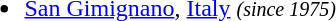<table>
<tr valign="top">
<td><br><ul><li> <a href='#'>San Gimignano</a>, <a href='#'>Italy</a> <small><em>(since 1975)</em></small></li></ul></td>
</tr>
</table>
